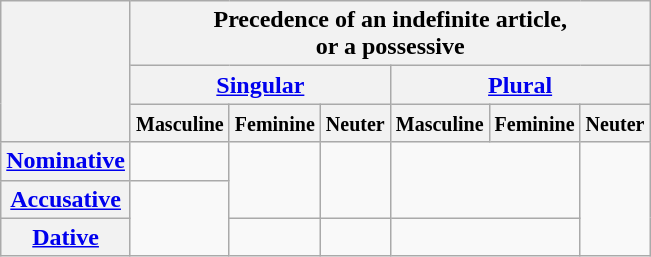<table class="wikitable">
<tr align=center>
<th rowspan="3"></th>
<th colspan="6">Precedence of an indefinite article,<br>or a possessive</th>
</tr>
<tr align=center>
<th colspan="3"><a href='#'>Singular</a></th>
<th colspan="3"><a href='#'>Plural</a></th>
</tr>
<tr align=center>
<th><small>Masculine</small></th>
<th><small>Feminine</small></th>
<th><small>Neuter</small></th>
<th><small>Masculine</small></th>
<th><small>Feminine</small></th>
<th><small>Neuter</small></th>
</tr>
<tr align=center>
<th><a href='#'>Nominative</a></th>
<td></td>
<td rowspan="2"></td>
<td rowspan="2"></td>
<td colspan="2" rowspan="2"></td>
<td rowspan="3"></td>
</tr>
<tr align=center>
<th><a href='#'>Accusative</a></th>
<td rowspan="2"></td>
</tr>
<tr align=center>
<th><a href='#'>Dative</a></th>
<td></td>
<td></td>
<td colspan="2"></td>
</tr>
</table>
